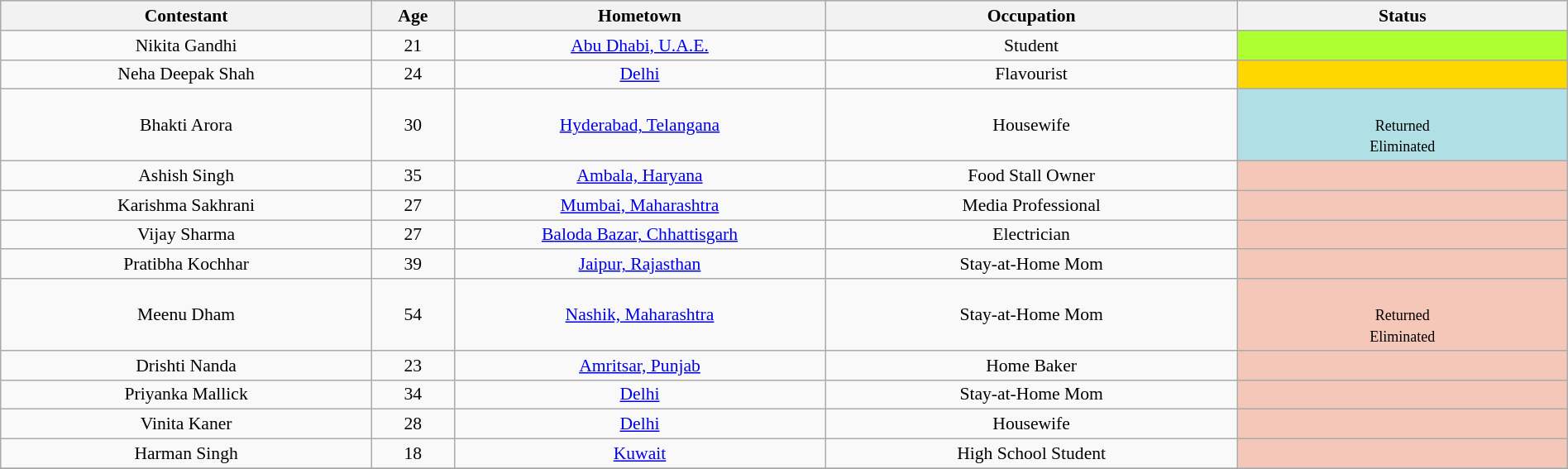<table class="wikitable sortable" style="text-align:center; font-size:90%; width:100%;">
<tr style="background:#C1D8FF;">
<th style="width:18%;">Contestant</th>
<th style="width:4%;">Age</th>
<th style="width:18%;">Hometown</th>
<th style="width:20%;">Occupation</th>
<th style="width:16%;">Status</th>
</tr>
<tr>
<td>Nikita Gandhi</td>
<td>21</td>
<td><a href='#'>Abu Dhabi, U.A.E.</a></td>
<td>Student</td>
<td style="background:#ADFF2F;"></td>
</tr>
<tr>
<td>Neha Deepak Shah</td>
<td>24</td>
<td><a href='#'>Delhi</a></td>
<td>Flavourist</td>
<td style="background:gold;"></td>
</tr>
<tr>
<td>Bhakti Arora</td>
<td>30</td>
<td><a href='#'>Hyderabad, Telangana</a></td>
<td>Housewife</td>
<td style="background:#B0E0E6; text-align:center;"><br><small>Returned <br>Eliminated </small></td>
</tr>
<tr>
<td>Ashish Singh</td>
<td>35</td>
<td><a href='#'>Ambala, Haryana</a></td>
<td>Food Stall Owner</td>
<td style="background:#f4c7b8;"></td>
</tr>
<tr>
<td>Karishma Sakhrani</td>
<td>27</td>
<td><a href='#'>Mumbai, Maharashtra</a></td>
<td>Media Professional</td>
<td style="background:#f4c7b8;"></td>
</tr>
<tr>
<td>Vijay Sharma</td>
<td>27</td>
<td><a href='#'>Baloda Bazar, Chhattisgarh</a></td>
<td>Electrician</td>
<td style="background:#f4c7b8;"></td>
</tr>
<tr>
<td>Pratibha Kochhar</td>
<td>39</td>
<td><a href='#'>Jaipur, Rajasthan</a></td>
<td>Stay-at-Home Mom</td>
<td style="background:#f4c7b8;"></td>
</tr>
<tr>
<td>Meenu Dham</td>
<td>54</td>
<td><a href='#'>Nashik, Maharashtra</a></td>
<td>Stay-at-Home Mom</td>
<td style="background:#f4c7b8; text-align:center;"><br><small>Returned <br>Eliminated </small></td>
</tr>
<tr>
<td>Drishti Nanda</td>
<td>23</td>
<td><a href='#'>Amritsar, Punjab</a></td>
<td>Home Baker</td>
<td style="background:#f4c7b8;"></td>
</tr>
<tr>
<td>Priyanka Mallick</td>
<td>34</td>
<td><a href='#'>Delhi</a></td>
<td>Stay-at-Home Mom</td>
<td style="background:#f4c7b8;"></td>
</tr>
<tr>
<td>Vinita Kaner</td>
<td>28</td>
<td><a href='#'>Delhi</a></td>
<td>Housewife</td>
<td style="background:#f4c7b8;"></td>
</tr>
<tr>
<td>Harman Singh</td>
<td>18</td>
<td><a href='#'>Kuwait</a></td>
<td>High School Student</td>
<td style="background:#f4c7b8;"></td>
</tr>
<tr>
</tr>
</table>
